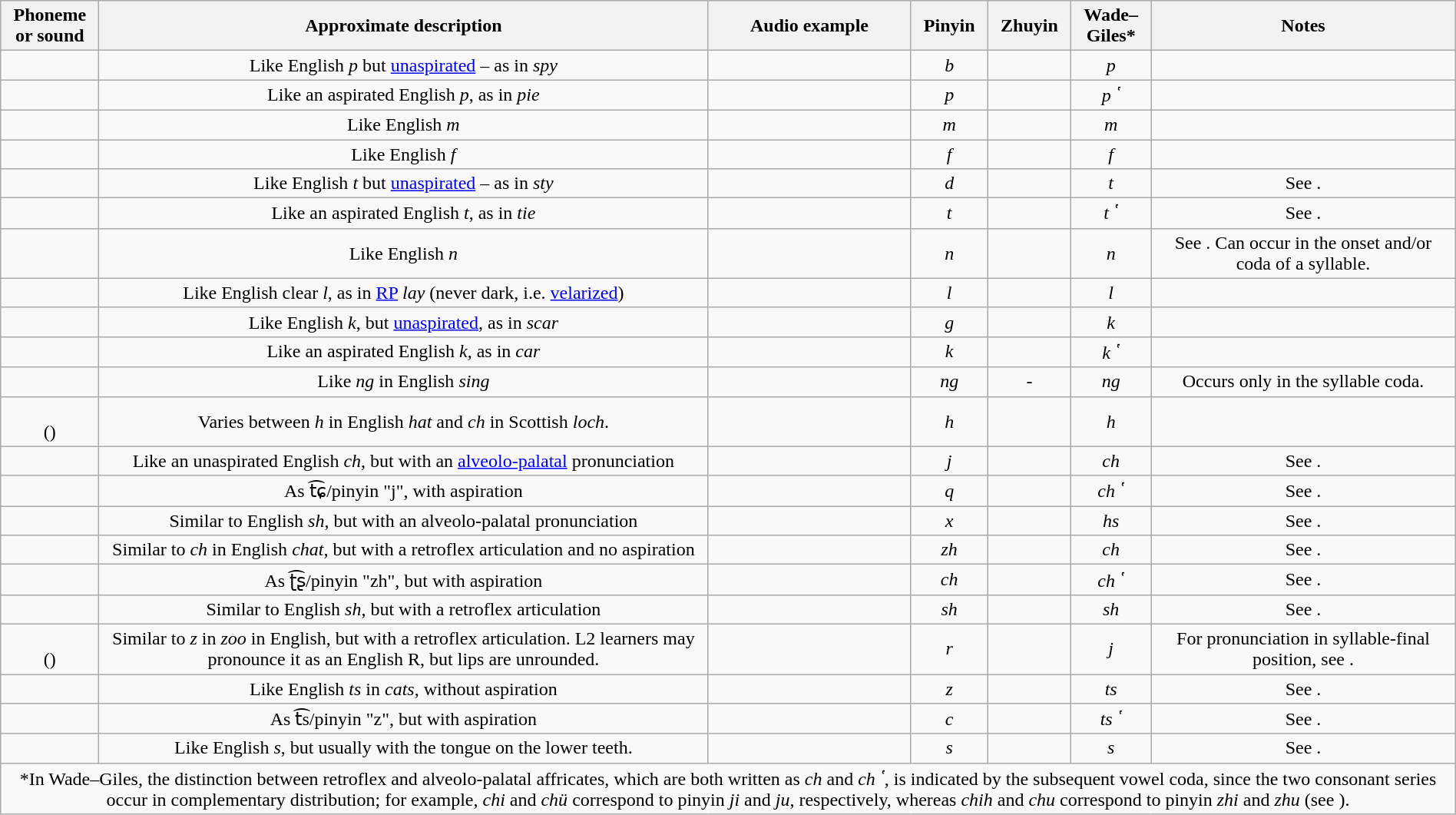<table class="wikitable sortable static-row-numbers" width="100%" style="text-align:center">
<tr>
<th width="3%">Phoneme or sound</th>
<th width="30%">Approximate description</th>
<th width="10%">Audio example</th>
<th width="3%">Pinyin</th>
<th width="3%">Zhuyin</th>
<th width="3%">Wade–Giles*</th>
<th width="15%">Notes</th>
</tr>
<tr>
<td></td>
<td>Like English <em>p</em> but <a href='#'>unaspirated</a> – as in <em>spy</em></td>
<td></td>
<td><em>b</em></td>
<td></td>
<td><em>p</em></td>
<td></td>
</tr>
<tr>
<td></td>
<td>Like an aspirated English <em>p</em>, as in <em>pie</em></td>
<td></td>
<td><em>p</em></td>
<td></td>
<td><em>p῾</em></td>
<td></td>
</tr>
<tr>
<td></td>
<td>Like English <em>m</em></td>
<td></td>
<td><em>m</em></td>
<td></td>
<td><em>m</em></td>
<td></td>
</tr>
<tr>
<td></td>
<td>Like English <em>f</em></td>
<td></td>
<td><em>f</em></td>
<td></td>
<td><em>f</em></td>
<td></td>
</tr>
<tr>
<td></td>
<td>Like English <em>t</em> but <a href='#'>unaspirated</a> – as in <em>sty</em></td>
<td></td>
<td><em>d</em></td>
<td></td>
<td><em>t</em></td>
<td>See .</td>
</tr>
<tr>
<td></td>
<td>Like an aspirated English <em>t</em>, as in <em>tie</em></td>
<td></td>
<td><em>t</em></td>
<td></td>
<td><em>t῾</em></td>
<td>See .</td>
</tr>
<tr>
<td></td>
<td>Like English <em>n</em></td>
<td></td>
<td><em>n</em></td>
<td></td>
<td><em>n</em></td>
<td>See . Can occur in the onset and/or coda of a syllable.</td>
</tr>
<tr>
<td></td>
<td>Like English clear <em>l</em>, as in <a href='#'>RP</a> <em>lay</em> (never dark, i.e. <a href='#'>velarized</a>)</td>
<td></td>
<td><em>l</em></td>
<td></td>
<td><em>l</em></td>
<td></td>
</tr>
<tr>
<td></td>
<td>Like English <em>k</em>, but <a href='#'>unaspirated</a>, as in <em>scar</em></td>
<td></td>
<td><em>g</em></td>
<td></td>
<td><em>k</em></td>
<td></td>
</tr>
<tr>
<td></td>
<td>Like an aspirated English <em>k</em>, as in <em>car</em></td>
<td></td>
<td><em>k</em></td>
<td></td>
<td><em>k῾</em></td>
<td></td>
</tr>
<tr>
<td></td>
<td>Like <em>ng</em> in English <em>sing</em></td>
<td></td>
<td><em>ng</em></td>
<td>-</td>
<td><em>ng</em></td>
<td>Occurs only in the syllable coda.</td>
</tr>
<tr>
<td><br>()</td>
<td>Varies between <em>h</em> in English <em>hat</em> and <em>ch</em> in Scottish <em>loch</em>.</td>
<td></td>
<td><em>h</em></td>
<td></td>
<td><em>h</em></td>
<td></td>
</tr>
<tr>
<td></td>
<td>Like an unaspirated English <em>ch</em>, but with an <a href='#'>alveolo-palatal</a> pronunciation</td>
<td></td>
<td><em>j</em></td>
<td></td>
<td><em>ch</em></td>
<td>See .</td>
</tr>
<tr>
<td></td>
<td>As t͡ɕ/pinyin "j", with aspiration</td>
<td></td>
<td><em>q</em></td>
<td></td>
<td><em>ch῾</em></td>
<td>See .</td>
</tr>
<tr>
<td></td>
<td>Similar to English <em>sh</em>, but with an alveolo-palatal pronunciation</td>
<td></td>
<td><em>x</em></td>
<td></td>
<td><em>hs</em></td>
<td>See .</td>
</tr>
<tr>
<td></td>
<td>Similar to <em>ch</em> in English <em>chat</em>, but with a retroflex articulation and no aspiration</td>
<td></td>
<td><em>zh</em></td>
<td></td>
<td><em>ch</em></td>
<td>See .</td>
</tr>
<tr>
<td></td>
<td>As ʈ͡ʂ/pinyin "zh", but with aspiration</td>
<td></td>
<td><em>ch</em></td>
<td></td>
<td><em>ch῾</em></td>
<td>See .</td>
</tr>
<tr>
<td></td>
<td>Similar to English <em>sh</em>, but with a retroflex articulation</td>
<td></td>
<td><em>sh</em></td>
<td></td>
<td><em>sh</em></td>
<td>See .</td>
</tr>
<tr>
<td><br>()</td>
<td>Similar to <em>z</em> in <em>zoo</em> in English, but with a retroflex articulation. L2 learners may pronounce it as an English R, but lips are unrounded.</td>
<td></td>
<td><em>r</em></td>
<td></td>
<td><em>j</em></td>
<td>For pronunciation in syllable-final position, see .</td>
</tr>
<tr>
<td></td>
<td>Like English <em>ts</em> in <em>cats</em>, without aspiration</td>
<td></td>
<td><em>z</em></td>
<td></td>
<td><em>ts</em></td>
<td>See .</td>
</tr>
<tr>
<td></td>
<td>As t͡s/pinyin "z", but with aspiration</td>
<td></td>
<td><em>c</em></td>
<td></td>
<td><em>ts῾</em></td>
<td>See .</td>
</tr>
<tr>
<td></td>
<td>Like English <em>s</em>, but usually with the tongue on the lower teeth.</td>
<td></td>
<td><em>s</em></td>
<td></td>
<td><em>s</em></td>
<td>See .</td>
</tr>
<tr class="sortbottom static-row-header">
<td colspan="7">*In Wade–Giles, the distinction between retroflex and alveolo-palatal affricates, which are both written as <em>ch</em> and <em>ch῾</em>, is indicated by the subsequent vowel coda, since the two consonant series occur in complementary distribution; for example, <em>chi</em> and <em>chü</em> correspond to pinyin <em>ji</em> and <em>ju</em>, respectively, whereas <em>chih</em> and <em>chu</em> correspond to pinyin <em>zhi</em> and <em>zhu</em> (see ).</td>
</tr>
</table>
